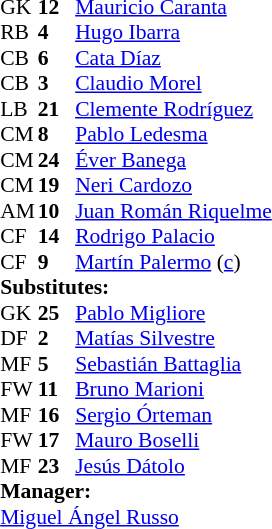<table cellspacing="0" cellpadding="0" style="font-size:90%; margin:0.2em auto;">
<tr>
<th width="25"></th>
<th width="25"></th>
</tr>
<tr>
<td>GK</td>
<td><strong>12</strong></td>
<td> <a href='#'>Mauricio Caranta</a></td>
</tr>
<tr>
<td>RB</td>
<td><strong>4</strong></td>
<td> <a href='#'>Hugo Ibarra</a></td>
</tr>
<tr>
<td>CB</td>
<td><strong>6</strong></td>
<td> <a href='#'>Cata Díaz</a></td>
</tr>
<tr>
<td>CB</td>
<td><strong>3</strong></td>
<td> <a href='#'>Claudio Morel</a></td>
</tr>
<tr>
<td>LB</td>
<td><strong>21</strong></td>
<td> <a href='#'>Clemente Rodríguez</a></td>
</tr>
<tr>
<td>CM</td>
<td><strong>8</strong></td>
<td> <a href='#'>Pablo Ledesma</a></td>
<td></td>
</tr>
<tr>
<td>CM</td>
<td><strong>24</strong></td>
<td> <a href='#'>Éver Banega</a></td>
<td></td>
<td></td>
</tr>
<tr>
<td>CM</td>
<td><strong>19</strong></td>
<td> <a href='#'>Neri Cardozo</a></td>
<td></td>
<td></td>
</tr>
<tr>
<td>AM</td>
<td><strong>10</strong></td>
<td> <a href='#'>Juan Román Riquelme</a></td>
</tr>
<tr>
<td>CF</td>
<td><strong>14</strong></td>
<td> <a href='#'>Rodrigo Palacio</a></td>
<td></td>
<td></td>
</tr>
<tr>
<td>CF</td>
<td><strong>9</strong></td>
<td> <a href='#'>Martín Palermo</a> (<a href='#'>c</a>)</td>
</tr>
<tr>
<td colspan=3><strong>Substitutes:</strong></td>
</tr>
<tr>
<td>GK</td>
<td><strong>25</strong></td>
<td> <a href='#'>Pablo Migliore</a></td>
</tr>
<tr>
<td>DF</td>
<td><strong>2</strong></td>
<td> <a href='#'>Matías Silvestre</a></td>
</tr>
<tr>
<td>MF</td>
<td><strong>5</strong></td>
<td> <a href='#'>Sebastián Battaglia</a></td>
<td></td>
<td></td>
</tr>
<tr>
<td>FW</td>
<td><strong>11</strong></td>
<td> <a href='#'>Bruno Marioni</a></td>
</tr>
<tr>
<td>MF</td>
<td><strong>16</strong></td>
<td> <a href='#'>Sergio Órteman</a></td>
<td></td>
<td></td>
</tr>
<tr>
<td>FW</td>
<td><strong>17</strong></td>
<td> <a href='#'>Mauro Boselli</a></td>
<td></td>
<td></td>
</tr>
<tr>
<td>MF</td>
<td><strong>23</strong></td>
<td> <a href='#'>Jesús Dátolo</a></td>
</tr>
<tr>
<td colspan=3><strong>Manager:</strong></td>
</tr>
<tr>
<td colspan=4> <a href='#'>Miguel Ángel Russo</a></td>
</tr>
</table>
